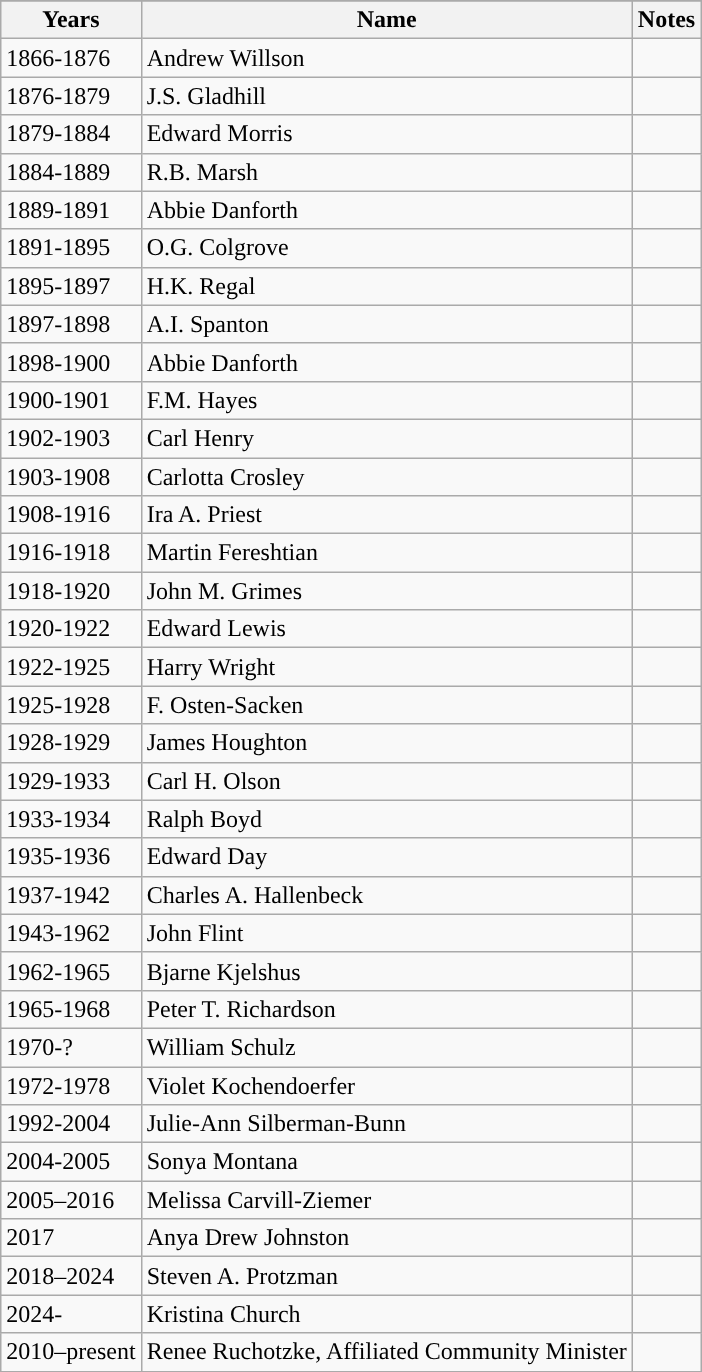<table class="wikitable sortable">
<tr>
</tr>
<tr>
<th>Years</th>
<th>Name</th>
<th>Notes</th>
</tr>
<tr>
<td align="left">1866-1876</td>
<td align="left">Andrew Willson</td>
<td align="left"></td>
</tr>
<tr |->
<td align="left">1876-1879</td>
<td align="left">J.S. Gladhill</td>
<td align="left"></td>
</tr>
<tr>
<td align="left">1879-1884</td>
<td align="left">Edward Morris</td>
<td align="left"></td>
</tr>
<tr>
<td align="left">1884-1889</td>
<td align="left">R.B. Marsh</td>
<td align="left"></td>
</tr>
<tr>
<td align="left">1889-1891</td>
<td align="left">Abbie Danforth</td>
<td align="left"></td>
</tr>
<tr>
<td align="left">1891-1895</td>
<td align="left">O.G. Colgrove</td>
<td align="left"></td>
</tr>
<tr>
<td align="left">1895-1897</td>
<td align="left">H.K. Regal</td>
<td align="left"></td>
</tr>
<tr>
<td align="left">1897-1898</td>
<td align="left">A.I. Spanton</td>
<td align="left"></td>
</tr>
<tr>
<td align="left">1898-1900</td>
<td align="left">Abbie Danforth</td>
<td align="left"></td>
</tr>
<tr>
<td align="left">1900-1901</td>
<td align="left">F.M. Hayes</td>
<td align="left"></td>
</tr>
<tr>
<td align="left">1902-1903</td>
<td align="left">Carl Henry</td>
<td align="left"></td>
</tr>
<tr>
<td align="left">1903-1908</td>
<td align="left">Carlotta Crosley</td>
<td align="left"></td>
</tr>
<tr>
<td align="left">1908-1916</td>
<td align="left">Ira A. Priest</td>
<td align="left"></td>
</tr>
<tr>
<td align="left">1916-1918</td>
<td align="left">Martin Fereshtian</td>
<td align="left"></td>
</tr>
<tr>
<td align="left">1918-1920</td>
<td align="left">John M. Grimes</td>
<td align="left"></td>
</tr>
<tr>
<td align="left">1920-1922</td>
<td align="left">Edward Lewis</td>
<td align="left"></td>
</tr>
<tr>
<td align="left">1922-1925</td>
<td align="left">Harry Wright</td>
<td align="left"></td>
</tr>
<tr>
<td align="left">1925-1928</td>
<td align="left">F. Osten-Sacken</td>
<td align="left"></td>
</tr>
<tr>
<td align="left">1928-1929</td>
<td align="left">James Houghton</td>
<td align="left"></td>
</tr>
<tr>
<td align="left">1929-1933</td>
<td align="left">Carl H. Olson</td>
<td align="left"></td>
</tr>
<tr>
<td align="left">1933-1934</td>
<td align="left">Ralph Boyd</td>
<td align="left"></td>
</tr>
<tr>
<td align="left">1935-1936</td>
<td align="left">Edward Day</td>
<td align="left"></td>
</tr>
<tr>
<td align="left">1937-1942</td>
<td align="left">Charles A. Hallenbeck</td>
<td align="left"></td>
</tr>
<tr>
<td align="left">1943-1962</td>
<td align="left">John Flint</td>
<td align="left"></td>
</tr>
<tr>
<td align="left">1962-1965</td>
<td align="left">Bjarne Kjelshus</td>
<td align="left"></td>
</tr>
<tr>
<td align="left">1965-1968</td>
<td align="left">Peter T. Richardson</td>
<td align="left"></td>
</tr>
<tr>
<td align="left">1970-?</td>
<td align="left">William Schulz</td>
<td align="left"></td>
</tr>
<tr>
<td align="left">1972-1978</td>
<td align="left">Violet Kochendoerfer</td>
<td align="left"></td>
</tr>
<tr>
<td align="left">1992-2004</td>
<td align="left">Julie-Ann Silberman-Bunn</td>
<td align="left"></td>
</tr>
<tr>
<td align="left">2004-2005</td>
<td align="left">Sonya Montana</td>
<td align="left"></td>
</tr>
<tr>
<td align="left">2005–2016</td>
<td align="left">Melissa Carvill-Ziemer</td>
<td align="left"></td>
</tr>
<tr>
<td align="left">2017</td>
<td align="left">Anya Drew Johnston</td>
<td align="left"></td>
</tr>
<tr>
<td align="left">2018–2024</td>
<td align="left">Steven A. Protzman</td>
<td align="left"></td>
</tr>
<tr>
<td align=“left”>2024-</td>
<td align=“left”>Kristina Church</td>
<td align=“left”></td>
</tr>
<tr>
<td>2010–present</td>
<td>Renee Ruchotzke, Affiliated Community Minister</td>
<td></td>
</tr>
<tr>
</tr>
</table>
